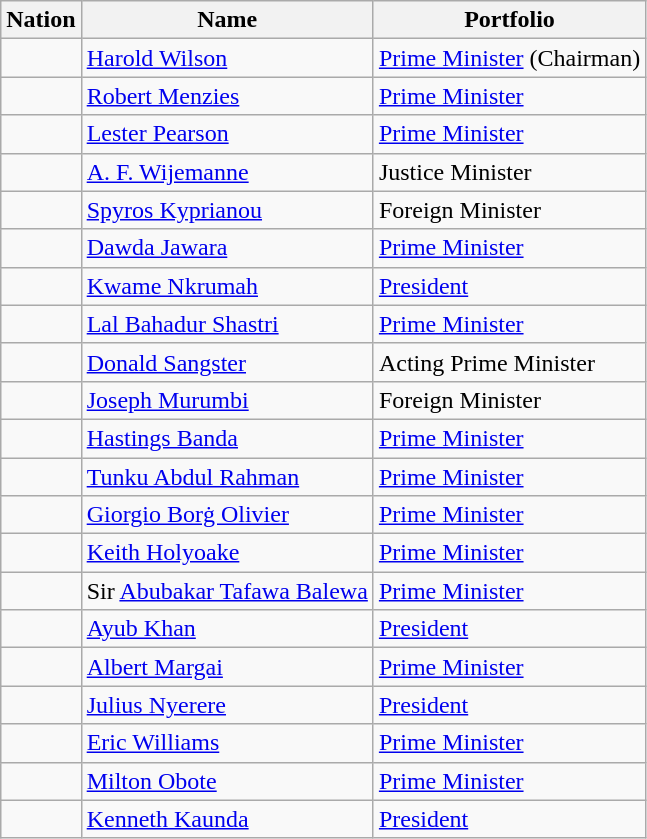<table class="wikitable">
<tr>
<th>Nation</th>
<th>Name</th>
<th>Portfolio</th>
</tr>
<tr>
<td></td>
<td><a href='#'>Harold Wilson</a></td>
<td><a href='#'>Prime Minister</a> (Chairman)</td>
</tr>
<tr>
<td></td>
<td><a href='#'>Robert Menzies</a></td>
<td><a href='#'>Prime Minister</a></td>
</tr>
<tr>
<td></td>
<td><a href='#'>Lester Pearson</a></td>
<td><a href='#'>Prime Minister</a></td>
</tr>
<tr>
<td></td>
<td><a href='#'>A. F. Wijemanne</a></td>
<td>Justice Minister</td>
</tr>
<tr>
<td></td>
<td><a href='#'>Spyros Kyprianou</a></td>
<td>Foreign Minister</td>
</tr>
<tr>
<td></td>
<td><a href='#'>Dawda Jawara</a></td>
<td><a href='#'>Prime Minister</a></td>
</tr>
<tr>
<td></td>
<td><a href='#'>Kwame Nkrumah</a></td>
<td><a href='#'>President</a></td>
</tr>
<tr>
<td></td>
<td><a href='#'>Lal Bahadur Shastri</a></td>
<td><a href='#'>Prime Minister</a></td>
</tr>
<tr>
<td></td>
<td><a href='#'>Donald Sangster</a></td>
<td>Acting Prime Minister</td>
</tr>
<tr>
<td></td>
<td><a href='#'>Joseph Murumbi</a></td>
<td>Foreign Minister</td>
</tr>
<tr>
<td></td>
<td><a href='#'>Hastings Banda</a></td>
<td><a href='#'>Prime Minister</a></td>
</tr>
<tr>
<td></td>
<td><a href='#'>Tunku Abdul Rahman</a></td>
<td><a href='#'>Prime Minister</a></td>
</tr>
<tr>
<td></td>
<td><a href='#'>Giorgio Borġ Olivier</a></td>
<td><a href='#'>Prime Minister</a></td>
</tr>
<tr>
<td></td>
<td><a href='#'>Keith Holyoake</a></td>
<td><a href='#'>Prime Minister</a></td>
</tr>
<tr>
<td></td>
<td>Sir <a href='#'>Abubakar Tafawa Balewa</a></td>
<td><a href='#'>Prime Minister</a></td>
</tr>
<tr>
<td></td>
<td><a href='#'>Ayub Khan</a></td>
<td><a href='#'>President</a></td>
</tr>
<tr>
<td></td>
<td><a href='#'>Albert Margai</a></td>
<td><a href='#'>Prime Minister</a></td>
</tr>
<tr>
<td></td>
<td><a href='#'>Julius Nyerere</a></td>
<td><a href='#'>President</a></td>
</tr>
<tr>
<td></td>
<td><a href='#'>Eric Williams</a></td>
<td><a href='#'>Prime Minister</a></td>
</tr>
<tr>
<td></td>
<td><a href='#'>Milton Obote</a></td>
<td><a href='#'>Prime Minister</a></td>
</tr>
<tr>
<td></td>
<td><a href='#'>Kenneth Kaunda</a></td>
<td><a href='#'>President</a></td>
</tr>
</table>
